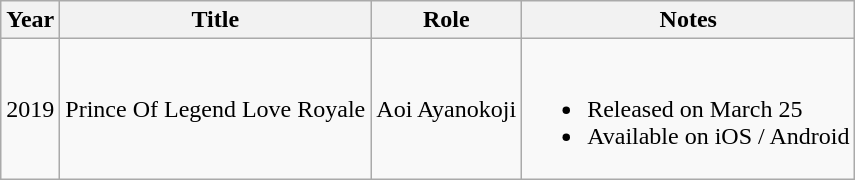<table class="wikitable">
<tr>
<th>Year</th>
<th>Title</th>
<th>Role</th>
<th>Notes</th>
</tr>
<tr>
<td>2019</td>
<td>Prince Of Legend Love Royale</td>
<td>Aoi Ayanokoji</td>
<td><br><ul><li>Released on March 25</li><li>Available on iOS / Android</li></ul></td>
</tr>
</table>
